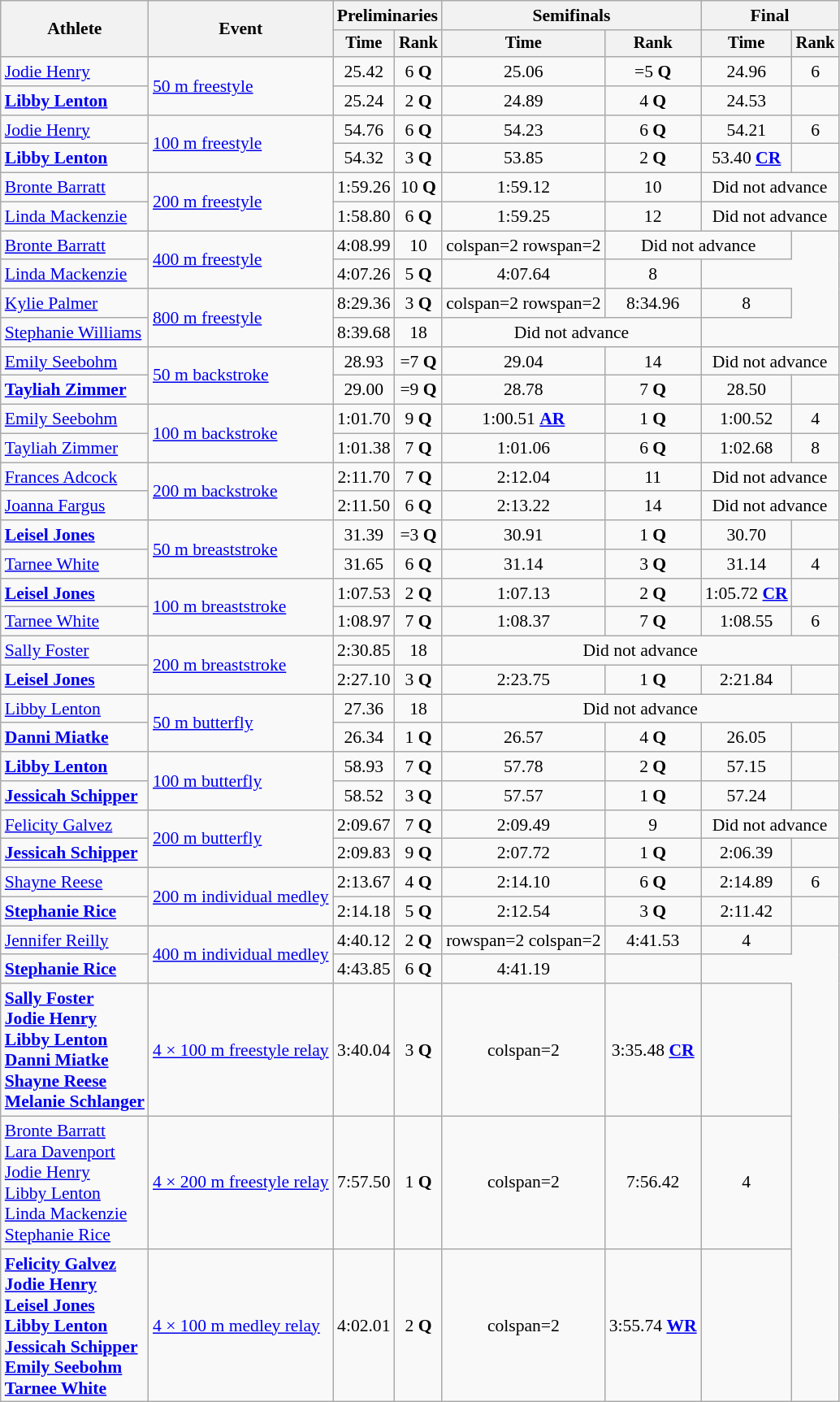<table class="wikitable" style="text-align:center; font-size:90%">
<tr>
<th rowspan=2>Athlete</th>
<th rowspan=2>Event</th>
<th colspan=2>Preliminaries</th>
<th colspan=2>Semifinals</th>
<th colspan=2>Final</th>
</tr>
<tr style="font-size:95%">
<th>Time</th>
<th>Rank</th>
<th>Time</th>
<th>Rank</th>
<th>Time</th>
<th>Rank</th>
</tr>
<tr>
<td align=left><a href='#'>Jodie Henry</a></td>
<td align=left rowspan=2><a href='#'>50 m freestyle</a></td>
<td>25.42</td>
<td>6 <strong>Q</strong></td>
<td>25.06</td>
<td>=5 <strong>Q</strong></td>
<td>24.96</td>
<td>6</td>
</tr>
<tr>
<td align=left><strong><a href='#'>Libby Lenton</a></strong></td>
<td>25.24</td>
<td>2 <strong>Q</strong></td>
<td>24.89</td>
<td>4 <strong>Q</strong></td>
<td>24.53</td>
<td></td>
</tr>
<tr>
<td align=left><a href='#'>Jodie Henry</a></td>
<td align=left rowspan=2><a href='#'>100 m freestyle</a></td>
<td>54.76</td>
<td>6 <strong>Q</strong></td>
<td>54.23</td>
<td>6 <strong>Q</strong></td>
<td>54.21</td>
<td>6</td>
</tr>
<tr>
<td align=left><strong><a href='#'>Libby Lenton</a></strong></td>
<td>54.32</td>
<td>3 <strong>Q</strong></td>
<td>53.85</td>
<td>2 <strong>Q</strong></td>
<td>53.40 <strong><a href='#'>CR</a></strong></td>
<td></td>
</tr>
<tr>
<td align=left><a href='#'>Bronte Barratt</a></td>
<td align=left rowspan=2><a href='#'>200 m freestyle</a></td>
<td>1:59.26</td>
<td>10 <strong>Q</strong></td>
<td>1:59.12</td>
<td>10</td>
<td colspan=2>Did not advance</td>
</tr>
<tr>
<td align=left><a href='#'>Linda Mackenzie</a></td>
<td>1:58.80</td>
<td>6 <strong>Q</strong></td>
<td>1:59.25</td>
<td>12</td>
<td colspan=2>Did not advance</td>
</tr>
<tr>
<td align=left><a href='#'>Bronte Barratt</a></td>
<td align=left rowspan=2><a href='#'>400 m freestyle</a></td>
<td>4:08.99</td>
<td>10</td>
<td>colspan=2 rowspan=2 </td>
<td colspan=2>Did not advance</td>
</tr>
<tr>
<td align=left><a href='#'>Linda Mackenzie</a></td>
<td>4:07.26</td>
<td>5 <strong>Q</strong></td>
<td>4:07.64</td>
<td>8</td>
</tr>
<tr>
<td align=left><a href='#'>Kylie Palmer</a></td>
<td align=left rowspan=2><a href='#'>800 m freestyle</a></td>
<td>8:29.36</td>
<td>3 <strong>Q</strong></td>
<td>colspan=2 rowspan=2 </td>
<td>8:34.96</td>
<td>8</td>
</tr>
<tr>
<td align=left><a href='#'>Stephanie Williams</a></td>
<td>8:39.68</td>
<td>18</td>
<td colspan=2>Did not advance</td>
</tr>
<tr>
<td align=left><a href='#'>Emily Seebohm</a></td>
<td align=left rowspan=2><a href='#'>50 m backstroke</a></td>
<td>28.93</td>
<td>=7 <strong>Q</strong></td>
<td>29.04</td>
<td>14</td>
<td colspan=2>Did not advance</td>
</tr>
<tr>
<td align=left><strong><a href='#'>Tayliah Zimmer</a></strong></td>
<td>29.00</td>
<td>=9 <strong>Q</strong></td>
<td>28.78</td>
<td>7 <strong>Q</strong></td>
<td>28.50</td>
<td></td>
</tr>
<tr>
<td align=left><a href='#'>Emily Seebohm</a></td>
<td align=left rowspan=2><a href='#'>100 m backstroke</a></td>
<td>1:01.70</td>
<td>9 <strong>Q</strong></td>
<td>1:00.51 <strong><a href='#'>AR</a></strong></td>
<td>1 <strong>Q</strong></td>
<td>1:00.52</td>
<td>4</td>
</tr>
<tr>
<td align=left><a href='#'>Tayliah Zimmer</a></td>
<td>1:01.38</td>
<td>7 <strong>Q</strong></td>
<td>1:01.06</td>
<td>6 <strong>Q</strong></td>
<td>1:02.68</td>
<td>8</td>
</tr>
<tr>
<td align=left><a href='#'>Frances Adcock</a></td>
<td align=left rowspan=2><a href='#'>200 m backstroke</a></td>
<td>2:11.70</td>
<td>7 <strong>Q</strong></td>
<td>2:12.04</td>
<td>11</td>
<td colspan=2>Did not advance</td>
</tr>
<tr>
<td align=left><a href='#'>Joanna Fargus</a></td>
<td>2:11.50</td>
<td>6 <strong>Q</strong></td>
<td>2:13.22</td>
<td>14</td>
<td colspan=2>Did not advance</td>
</tr>
<tr>
<td align=left><strong><a href='#'>Leisel Jones</a></strong></td>
<td align=left rowspan=2><a href='#'>50 m breaststroke</a></td>
<td>31.39</td>
<td>=3 <strong>Q</strong></td>
<td>30.91</td>
<td>1 <strong>Q</strong></td>
<td>30.70</td>
<td></td>
</tr>
<tr>
<td align=left><a href='#'>Tarnee White</a></td>
<td>31.65</td>
<td>6 <strong>Q</strong></td>
<td>31.14</td>
<td>3 <strong>Q</strong></td>
<td>31.14</td>
<td>4</td>
</tr>
<tr>
<td align=left><strong><a href='#'>Leisel Jones</a></strong></td>
<td align=left rowspan=2><a href='#'>100 m breaststroke</a></td>
<td>1:07.53</td>
<td>2 <strong>Q</strong></td>
<td>1:07.13</td>
<td>2 <strong>Q</strong></td>
<td>1:05.72 <strong><a href='#'>CR</a></strong></td>
<td></td>
</tr>
<tr>
<td align=left><a href='#'>Tarnee White</a></td>
<td>1:08.97</td>
<td>7 <strong>Q</strong></td>
<td>1:08.37</td>
<td>7 <strong>Q</strong></td>
<td>1:08.55</td>
<td>6</td>
</tr>
<tr>
<td align=left><a href='#'>Sally Foster</a></td>
<td align=left rowspan=2><a href='#'>200 m breaststroke</a></td>
<td>2:30.85</td>
<td>18</td>
<td colspan=4>Did not advance</td>
</tr>
<tr>
<td align=left><strong><a href='#'>Leisel Jones</a></strong></td>
<td>2:27.10</td>
<td>3 <strong>Q</strong></td>
<td>2:23.75</td>
<td>1 <strong>Q</strong></td>
<td>2:21.84</td>
<td></td>
</tr>
<tr>
<td align=left><a href='#'>Libby Lenton</a></td>
<td align=left rowspan=2><a href='#'>50 m butterfly</a></td>
<td>27.36</td>
<td>18</td>
<td colspan=4>Did not advance</td>
</tr>
<tr>
<td align=left><strong><a href='#'>Danni Miatke</a></strong></td>
<td>26.34</td>
<td>1 <strong>Q</strong></td>
<td>26.57</td>
<td>4 <strong>Q</strong></td>
<td>26.05</td>
<td></td>
</tr>
<tr>
<td align=left><strong><a href='#'>Libby Lenton</a></strong></td>
<td align=left rowspan=2><a href='#'>100 m butterfly</a></td>
<td>58.93</td>
<td>7 <strong>Q</strong></td>
<td>57.78</td>
<td>2 <strong>Q</strong></td>
<td>57.15</td>
<td></td>
</tr>
<tr>
<td align=left><strong><a href='#'>Jessicah Schipper</a></strong></td>
<td>58.52</td>
<td>3 <strong>Q</strong></td>
<td>57.57</td>
<td>1 <strong>Q</strong></td>
<td>57.24</td>
<td></td>
</tr>
<tr>
<td align=left><a href='#'>Felicity Galvez</a></td>
<td align=left rowspan=2><a href='#'>200 m butterfly</a></td>
<td>2:09.67</td>
<td>7 <strong>Q</strong></td>
<td>2:09.49</td>
<td>9</td>
<td colspan=2>Did not advance</td>
</tr>
<tr>
<td align=left><strong><a href='#'>Jessicah Schipper</a></strong></td>
<td>2:09.83</td>
<td>9 <strong>Q</strong></td>
<td>2:07.72</td>
<td>1 <strong>Q</strong></td>
<td>2:06.39</td>
<td></td>
</tr>
<tr>
<td align=left><a href='#'>Shayne Reese</a></td>
<td align=left rowspan=2><a href='#'>200 m individual medley</a></td>
<td>2:13.67</td>
<td>4 <strong>Q</strong></td>
<td>2:14.10</td>
<td>6 <strong>Q</strong></td>
<td>2:14.89</td>
<td>6</td>
</tr>
<tr>
<td align=left><strong><a href='#'>Stephanie Rice</a></strong></td>
<td>2:14.18</td>
<td>5 <strong>Q</strong></td>
<td>2:12.54</td>
<td>3 <strong>Q</strong></td>
<td>2:11.42</td>
<td></td>
</tr>
<tr>
<td align=left><a href='#'>Jennifer Reilly</a></td>
<td align=left rowspan=2><a href='#'>400 m individual medley</a></td>
<td>4:40.12</td>
<td>2 <strong>Q</strong></td>
<td>rowspan=2 colspan=2 </td>
<td>4:41.53</td>
<td>4</td>
</tr>
<tr>
<td align=left><strong><a href='#'>Stephanie Rice</a></strong></td>
<td>4:43.85</td>
<td>6 <strong>Q</strong></td>
<td>4:41.19</td>
<td></td>
</tr>
<tr>
<td align=left><strong><a href='#'>Sally Foster</a><br><a href='#'>Jodie Henry</a><br><a href='#'>Libby Lenton</a><br><a href='#'>Danni Miatke</a><br><a href='#'>Shayne Reese</a><br><a href='#'>Melanie Schlanger</a></strong></td>
<td align=left><a href='#'>4 × 100 m freestyle relay</a></td>
<td>3:40.04</td>
<td>3 <strong>Q</strong></td>
<td>colspan=2 </td>
<td>3:35.48 <strong><a href='#'>CR</a></strong></td>
<td></td>
</tr>
<tr>
<td align=left><a href='#'>Bronte Barratt</a><br><a href='#'>Lara Davenport</a><br><a href='#'>Jodie Henry</a><br><a href='#'>Libby Lenton</a><br><a href='#'>Linda Mackenzie</a><br><a href='#'>Stephanie Rice</a></td>
<td align=left><a href='#'>4 × 200 m freestyle relay</a></td>
<td>7:57.50</td>
<td>1 <strong>Q</strong></td>
<td>colspan=2 </td>
<td>7:56.42</td>
<td>4</td>
</tr>
<tr>
<td align=left><strong><a href='#'>Felicity Galvez</a><br><a href='#'>Jodie Henry</a><br><a href='#'>Leisel Jones</a><br><a href='#'>Libby Lenton</a><br><a href='#'>Jessicah Schipper</a><br><a href='#'>Emily Seebohm</a><br><a href='#'>Tarnee White</a></strong></td>
<td align=left><a href='#'>4 × 100 m medley relay</a></td>
<td>4:02.01</td>
<td>2 <strong>Q</strong></td>
<td>colspan=2 </td>
<td>3:55.74 <strong><a href='#'>WR</a></strong></td>
<td></td>
</tr>
</table>
